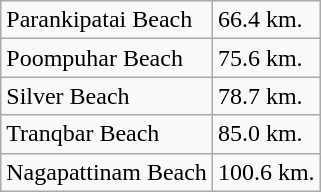<table class="wikitable">
<tr>
<td>Parankipatai Beach</td>
<td>66.4 km.</td>
</tr>
<tr>
<td>Poompuhar Beach</td>
<td>75.6 km.</td>
</tr>
<tr>
<td>Silver Beach</td>
<td>78.7 km.</td>
</tr>
<tr>
<td>Tranqbar Beach</td>
<td>85.0 km.</td>
</tr>
<tr>
<td>Nagapattinam Beach</td>
<td>100.6 km.</td>
</tr>
</table>
